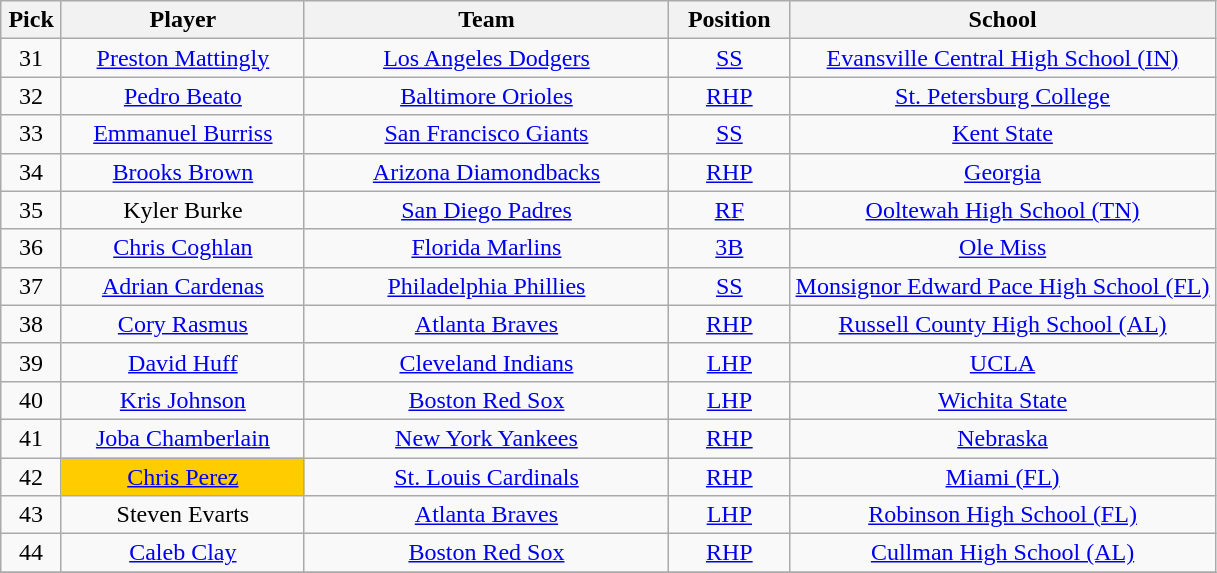<table class="wikitable" style="text-align:center">
<tr>
<th width="5%">Pick</th>
<th width="20%">Player</th>
<th width="30%">Team</th>
<th width="10%">Position</th>
<th width="35%">School</th>
</tr>
<tr>
<td>31</td>
<td><a href='#'>Preston Mattingly</a></td>
<td><a href='#'>Los Angeles Dodgers</a></td>
<td><a href='#'>SS</a></td>
<td><a href='#'>Evansville Central High School (IN)</a></td>
</tr>
<tr>
<td>32</td>
<td><a href='#'>Pedro Beato</a></td>
<td><a href='#'>Baltimore Orioles</a></td>
<td><a href='#'>RHP</a></td>
<td><a href='#'>St. Petersburg College</a></td>
</tr>
<tr>
<td>33</td>
<td><a href='#'>Emmanuel Burriss</a></td>
<td><a href='#'>San Francisco Giants</a></td>
<td><a href='#'>SS</a></td>
<td><a href='#'>Kent State</a></td>
</tr>
<tr>
<td>34</td>
<td><a href='#'>Brooks Brown</a></td>
<td><a href='#'>Arizona Diamondbacks</a></td>
<td><a href='#'>RHP</a></td>
<td><a href='#'>Georgia</a></td>
</tr>
<tr>
<td>35</td>
<td>Kyler Burke</td>
<td><a href='#'>San Diego Padres</a></td>
<td><a href='#'>RF</a></td>
<td><a href='#'>Ooltewah High School (TN)</a></td>
</tr>
<tr>
<td>36</td>
<td><a href='#'>Chris Coghlan</a></td>
<td><a href='#'>Florida Marlins</a></td>
<td><a href='#'>3B</a></td>
<td><a href='#'>Ole Miss</a></td>
</tr>
<tr>
<td>37</td>
<td><a href='#'>Adrian Cardenas</a></td>
<td><a href='#'>Philadelphia Phillies</a></td>
<td><a href='#'>SS</a></td>
<td><a href='#'>Monsignor Edward Pace High School (FL)</a></td>
</tr>
<tr>
<td>38</td>
<td><a href='#'>Cory Rasmus</a></td>
<td><a href='#'>Atlanta Braves</a></td>
<td><a href='#'>RHP</a></td>
<td><a href='#'>Russell County High School (AL)</a></td>
</tr>
<tr>
<td>39</td>
<td><a href='#'>David Huff</a></td>
<td><a href='#'>Cleveland Indians</a></td>
<td><a href='#'>LHP</a></td>
<td><a href='#'>UCLA</a></td>
</tr>
<tr>
<td>40</td>
<td><a href='#'>Kris Johnson</a></td>
<td><a href='#'>Boston Red Sox</a></td>
<td><a href='#'>LHP</a></td>
<td><a href='#'>Wichita State</a></td>
</tr>
<tr>
<td>41</td>
<td><a href='#'>Joba Chamberlain</a></td>
<td><a href='#'>New York Yankees</a></td>
<td><a href='#'>RHP</a></td>
<td><a href='#'>Nebraska</a></td>
</tr>
<tr>
<td>42</td>
<td bgcolor="#FFCC00"><a href='#'>Chris Perez</a></td>
<td><a href='#'>St. Louis Cardinals</a></td>
<td><a href='#'>RHP</a></td>
<td><a href='#'>Miami (FL)</a></td>
</tr>
<tr>
<td>43</td>
<td>Steven Evarts</td>
<td><a href='#'>Atlanta Braves</a></td>
<td><a href='#'>LHP</a></td>
<td><a href='#'>Robinson High School (FL)</a></td>
</tr>
<tr>
<td>44</td>
<td><a href='#'>Caleb Clay</a></td>
<td><a href='#'>Boston Red Sox</a></td>
<td><a href='#'>RHP</a></td>
<td><a href='#'>Cullman High School (AL)</a></td>
</tr>
<tr>
</tr>
</table>
